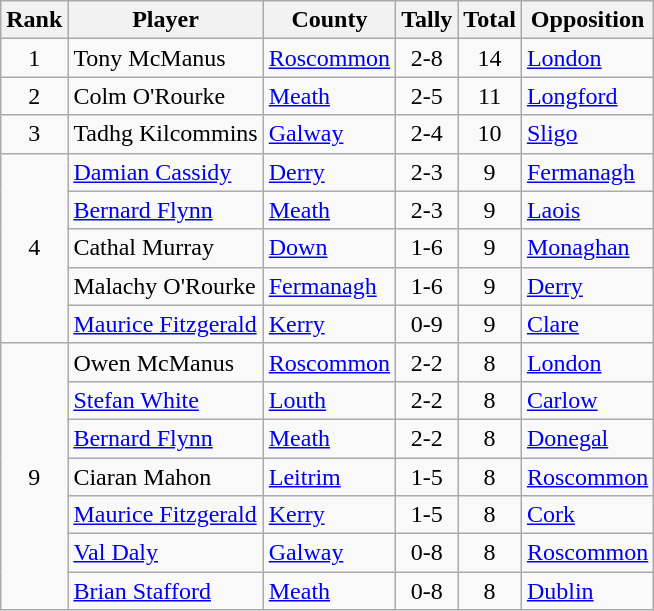<table class="wikitable">
<tr>
<th>Rank</th>
<th>Player</th>
<th>County</th>
<th>Tally</th>
<th>Total</th>
<th>Opposition</th>
</tr>
<tr>
<td rowspan=1 align=center>1</td>
<td>Tony McManus</td>
<td><a href='#'>Roscommon</a></td>
<td align=center>2-8</td>
<td align=center>14</td>
<td><a href='#'>London</a></td>
</tr>
<tr>
<td rowspan=1 align=center>2</td>
<td>Colm O'Rourke</td>
<td><a href='#'>Meath</a></td>
<td align=center>2-5</td>
<td align=center>11</td>
<td><a href='#'>Longford</a></td>
</tr>
<tr>
<td rowspan=1 align=center>3</td>
<td>Tadhg Kilcommins</td>
<td><a href='#'>Galway</a></td>
<td align=center>2-4</td>
<td align=center>10</td>
<td><a href='#'>Sligo</a></td>
</tr>
<tr>
<td rowspan=5 align=center>4</td>
<td><a href='#'>Damian Cassidy</a></td>
<td><a href='#'>Derry</a></td>
<td align=center>2-3</td>
<td align=center>9</td>
<td><a href='#'>Fermanagh</a></td>
</tr>
<tr>
<td><a href='#'>Bernard Flynn</a></td>
<td><a href='#'>Meath</a></td>
<td align=center>2-3</td>
<td align=center>9</td>
<td><a href='#'>Laois</a></td>
</tr>
<tr>
<td>Cathal Murray</td>
<td><a href='#'>Down</a></td>
<td align=center>1-6</td>
<td align=center>9</td>
<td><a href='#'>Monaghan</a></td>
</tr>
<tr>
<td>Malachy O'Rourke</td>
<td><a href='#'>Fermanagh</a></td>
<td align=center>1-6</td>
<td align=center>9</td>
<td><a href='#'>Derry</a></td>
</tr>
<tr>
<td><a href='#'>Maurice Fitzgerald</a></td>
<td><a href='#'>Kerry</a></td>
<td align=center>0-9</td>
<td align=center>9</td>
<td><a href='#'>Clare</a></td>
</tr>
<tr>
<td rowspan=7 align=center>9</td>
<td>Owen McManus</td>
<td><a href='#'>Roscommon</a></td>
<td align=center>2-2</td>
<td align=center>8</td>
<td><a href='#'>London</a></td>
</tr>
<tr>
<td><a href='#'>Stefan White</a></td>
<td><a href='#'>Louth</a></td>
<td align=center>2-2</td>
<td align=center>8</td>
<td><a href='#'>Carlow</a></td>
</tr>
<tr>
<td><a href='#'>Bernard Flynn</a></td>
<td><a href='#'>Meath</a></td>
<td align=center>2-2</td>
<td align=center>8</td>
<td><a href='#'>Donegal</a></td>
</tr>
<tr>
<td>Ciaran Mahon</td>
<td><a href='#'>Leitrim</a></td>
<td align=center>1-5</td>
<td align=center>8</td>
<td><a href='#'>Roscommon</a></td>
</tr>
<tr>
<td><a href='#'>Maurice Fitzgerald</a></td>
<td><a href='#'>Kerry</a></td>
<td align=center>1-5</td>
<td align=center>8</td>
<td><a href='#'>Cork</a></td>
</tr>
<tr>
<td><a href='#'>Val Daly</a></td>
<td><a href='#'>Galway</a></td>
<td align=center>0-8</td>
<td align=center>8</td>
<td><a href='#'>Roscommon</a></td>
</tr>
<tr>
<td><a href='#'>Brian Stafford</a></td>
<td><a href='#'>Meath</a></td>
<td align=center>0-8</td>
<td align=center>8</td>
<td><a href='#'>Dublin</a></td>
</tr>
</table>
